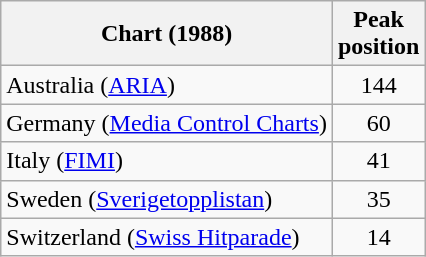<table class="wikitable sortable">
<tr>
<th>Chart (1988)</th>
<th>Peak<br>position</th>
</tr>
<tr>
<td align="left">Australia (<a href='#'>ARIA</a>)</td>
<td style="text-align:center;">144</td>
</tr>
<tr>
<td align="left">Germany (<a href='#'>Media Control Charts</a>)</td>
<td style="text-align:center;">60</td>
</tr>
<tr>
<td align="left">Italy (<a href='#'>FIMI</a>)</td>
<td style="text-align:center;">41</td>
</tr>
<tr>
<td align="left">Sweden (<a href='#'>Sverigetopplistan</a>)</td>
<td style="text-align:center;">35</td>
</tr>
<tr>
<td align="left">Switzerland (<a href='#'>Swiss Hitparade</a>)</td>
<td style="text-align:center;">14</td>
</tr>
</table>
